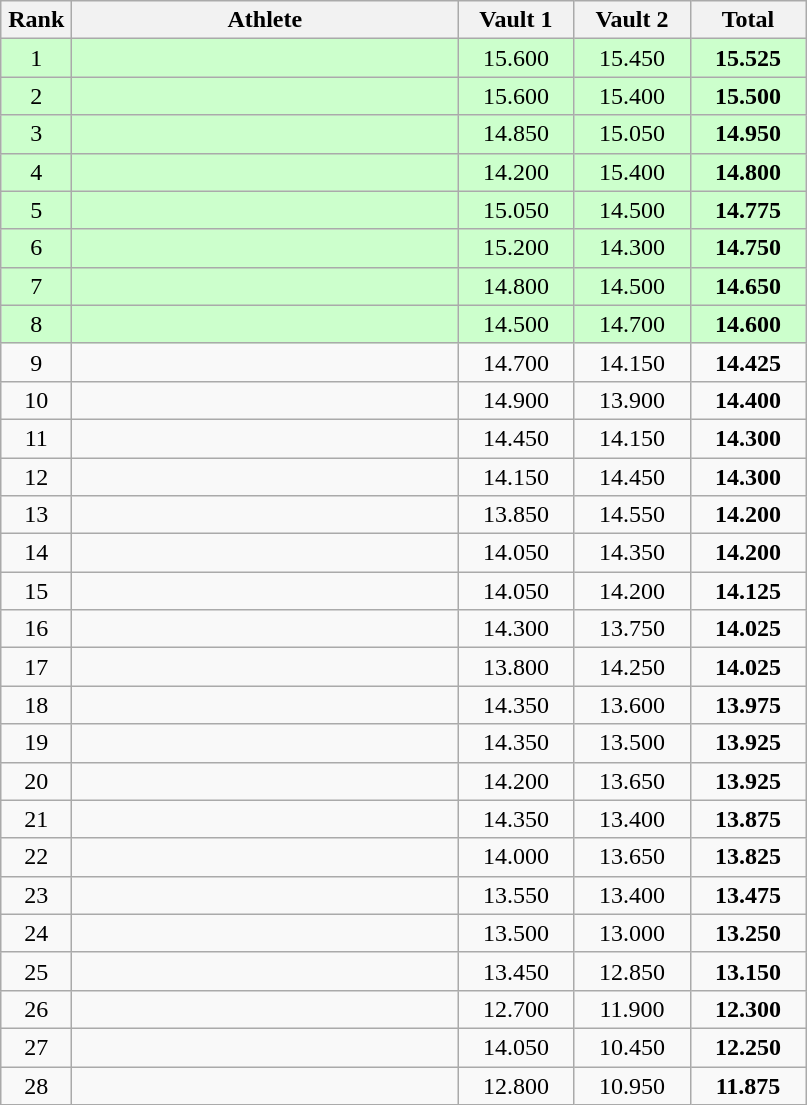<table class=wikitable style="text-align:center">
<tr>
<th width=40>Rank</th>
<th width=250>Athlete</th>
<th width=70>Vault 1</th>
<th width=70>Vault 2</th>
<th width=70>Total</th>
</tr>
<tr bgcolor="ccffcc">
<td>1</td>
<td align=left></td>
<td>15.600</td>
<td>15.450</td>
<td><strong>15.525</strong></td>
</tr>
<tr bgcolor="ccffcc">
<td>2</td>
<td align=left></td>
<td>15.600</td>
<td>15.400</td>
<td><strong>15.500</strong></td>
</tr>
<tr bgcolor="ccffcc">
<td>3</td>
<td align=left></td>
<td>14.850</td>
<td>15.050</td>
<td><strong>14.950</strong></td>
</tr>
<tr bgcolor="ccffcc">
<td>4</td>
<td align=left></td>
<td>14.200</td>
<td>15.400</td>
<td><strong>14.800</strong></td>
</tr>
<tr bgcolor="ccffcc">
<td>5</td>
<td align=left></td>
<td>15.050</td>
<td>14.500</td>
<td><strong>14.775</strong></td>
</tr>
<tr bgcolor="ccffcc">
<td>6</td>
<td align=left></td>
<td>15.200</td>
<td>14.300</td>
<td><strong>14.750</strong></td>
</tr>
<tr bgcolor="ccffcc">
<td>7</td>
<td align=left></td>
<td>14.800</td>
<td>14.500</td>
<td><strong>14.650</strong></td>
</tr>
<tr bgcolor="ccffcc">
<td>8</td>
<td align=left></td>
<td>14.500</td>
<td>14.700</td>
<td><strong>14.600</strong></td>
</tr>
<tr>
<td>9</td>
<td align=left></td>
<td>14.700</td>
<td>14.150</td>
<td><strong>14.425</strong></td>
</tr>
<tr>
<td>10</td>
<td align=left></td>
<td>14.900</td>
<td>13.900</td>
<td><strong>14.400</strong></td>
</tr>
<tr>
<td>11</td>
<td align=left></td>
<td>14.450</td>
<td>14.150</td>
<td><strong>14.300</strong></td>
</tr>
<tr>
<td>12</td>
<td align=left></td>
<td>14.150</td>
<td>14.450</td>
<td><strong>14.300</strong></td>
</tr>
<tr>
<td>13</td>
<td align=left></td>
<td>13.850</td>
<td>14.550</td>
<td><strong>14.200</strong></td>
</tr>
<tr>
<td>14</td>
<td align=left></td>
<td>14.050</td>
<td>14.350</td>
<td><strong>14.200</strong></td>
</tr>
<tr>
<td>15</td>
<td align=left></td>
<td>14.050</td>
<td>14.200</td>
<td><strong>14.125</strong></td>
</tr>
<tr>
<td>16</td>
<td align=left></td>
<td>14.300</td>
<td>13.750</td>
<td><strong>14.025</strong></td>
</tr>
<tr>
<td>17</td>
<td align=left></td>
<td>13.800</td>
<td>14.250</td>
<td><strong>14.025</strong></td>
</tr>
<tr>
<td>18</td>
<td align=left></td>
<td>14.350</td>
<td>13.600</td>
<td><strong>13.975</strong></td>
</tr>
<tr>
<td>19</td>
<td align=left></td>
<td>14.350</td>
<td>13.500</td>
<td><strong>13.925</strong></td>
</tr>
<tr>
<td>20</td>
<td align=left></td>
<td>14.200</td>
<td>13.650</td>
<td><strong>13.925</strong></td>
</tr>
<tr>
<td>21</td>
<td align=left></td>
<td>14.350</td>
<td>13.400</td>
<td><strong>13.875</strong></td>
</tr>
<tr>
<td>22</td>
<td align=left></td>
<td>14.000</td>
<td>13.650</td>
<td><strong>13.825</strong></td>
</tr>
<tr>
<td>23</td>
<td align=left></td>
<td>13.550</td>
<td>13.400</td>
<td><strong>13.475</strong></td>
</tr>
<tr>
<td>24</td>
<td align=left></td>
<td>13.500</td>
<td>13.000</td>
<td><strong>13.250</strong></td>
</tr>
<tr>
<td>25</td>
<td align=left></td>
<td>13.450</td>
<td>12.850</td>
<td><strong>13.150</strong></td>
</tr>
<tr>
<td>26</td>
<td align=left></td>
<td>12.700</td>
<td>11.900</td>
<td><strong>12.300</strong></td>
</tr>
<tr>
<td>27</td>
<td align=left></td>
<td>14.050</td>
<td>10.450</td>
<td><strong>12.250</strong></td>
</tr>
<tr>
<td>28</td>
<td align=left></td>
<td>12.800</td>
<td>10.950</td>
<td><strong>11.875</strong></td>
</tr>
</table>
